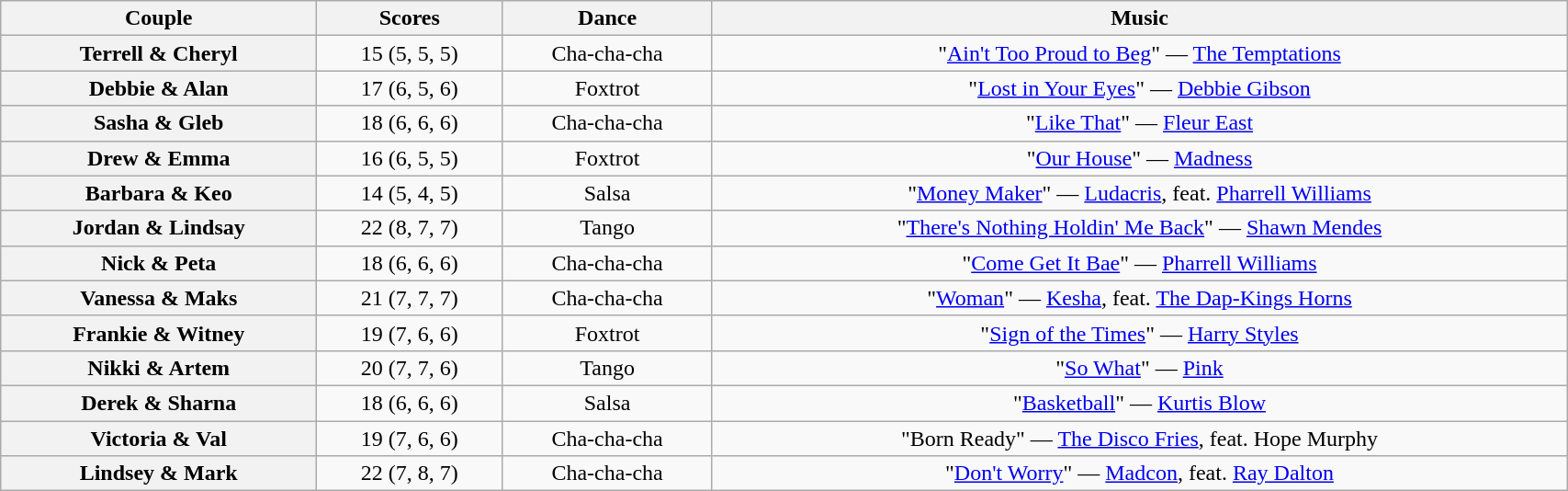<table class="wikitable sortable" style="text-align:center; width:90%">
<tr>
<th scope="col">Couple</th>
<th scope="col">Scores</th>
<th scope="col" class="unsortable">Dance</th>
<th scope="col" class="unsortable">Music</th>
</tr>
<tr>
<th scope="row">Terrell & Cheryl</th>
<td>15 (5, 5, 5)</td>
<td>Cha-cha-cha</td>
<td>"<a href='#'>Ain't Too Proud to Beg</a>" — <a href='#'>The Temptations</a></td>
</tr>
<tr>
<th scope="row">Debbie & Alan</th>
<td>17 (6, 5, 6)</td>
<td>Foxtrot</td>
<td>"<a href='#'>Lost in Your Eyes</a>" — <a href='#'>Debbie Gibson</a></td>
</tr>
<tr>
<th scope="row">Sasha & Gleb</th>
<td>18 (6, 6, 6)</td>
<td>Cha-cha-cha</td>
<td>"<a href='#'>Like That</a>" — <a href='#'>Fleur East</a></td>
</tr>
<tr>
<th scope="row">Drew & Emma</th>
<td>16 (6, 5, 5)</td>
<td>Foxtrot</td>
<td>"<a href='#'>Our House</a>" — <a href='#'>Madness</a></td>
</tr>
<tr>
<th scope="row">Barbara & Keo</th>
<td>14 (5, 4, 5)</td>
<td>Salsa</td>
<td>"<a href='#'>Money Maker</a>" — <a href='#'>Ludacris</a>, feat. <a href='#'>Pharrell Williams</a></td>
</tr>
<tr>
<th scope="row">Jordan & Lindsay</th>
<td>22 (8, 7, 7)</td>
<td>Tango</td>
<td>"<a href='#'>There's Nothing Holdin' Me Back</a>" — <a href='#'>Shawn Mendes</a></td>
</tr>
<tr>
<th scope="row">Nick & Peta</th>
<td>18 (6, 6, 6)</td>
<td>Cha-cha-cha</td>
<td>"<a href='#'>Come Get It Bae</a>" — <a href='#'>Pharrell Williams</a></td>
</tr>
<tr>
<th scope="row">Vanessa & Maks</th>
<td>21 (7, 7, 7)</td>
<td>Cha-cha-cha</td>
<td>"<a href='#'>Woman</a>" — <a href='#'>Kesha</a>, feat. <a href='#'>The Dap-Kings Horns</a></td>
</tr>
<tr>
<th scope="row">Frankie & Witney</th>
<td>19 (7, 6, 6)</td>
<td>Foxtrot</td>
<td>"<a href='#'>Sign of the Times</a>" — <a href='#'>Harry Styles</a></td>
</tr>
<tr>
<th scope="row">Nikki & Artem</th>
<td>20 (7, 7, 6)</td>
<td>Tango</td>
<td>"<a href='#'>So What</a>" — <a href='#'>Pink</a></td>
</tr>
<tr>
<th scope="row">Derek & Sharna</th>
<td>18 (6, 6, 6)</td>
<td>Salsa</td>
<td>"<a href='#'>Basketball</a>" — <a href='#'>Kurtis Blow</a></td>
</tr>
<tr>
<th scope="row">Victoria & Val</th>
<td>19 (7, 6, 6)</td>
<td>Cha-cha-cha</td>
<td>"Born Ready" — <a href='#'>The Disco Fries</a>, feat. Hope Murphy</td>
</tr>
<tr>
<th scope="row">Lindsey & Mark</th>
<td>22 (7, 8, 7)</td>
<td>Cha-cha-cha</td>
<td>"<a href='#'>Don't Worry</a>" — <a href='#'>Madcon</a>, feat. <a href='#'>Ray Dalton</a></td>
</tr>
</table>
